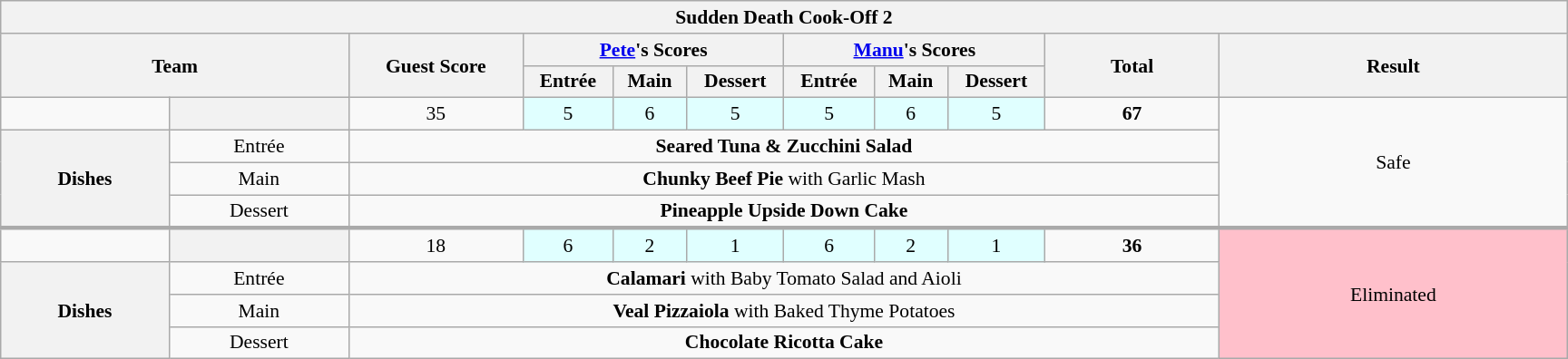<table class="wikitable plainrowheaders" style="text-align:center; font-size:90%; width:80em; margin-left: auto; margin-right: auto; border: none;">
<tr>
<th colspan="18" >Sudden Death Cook-Off 2</th>
</tr>
<tr>
<th rowspan="2" style="width:20%;" colspan="2">Team</th>
<th scope="col" rowspan="2" style="width:10%;">Guest Score<br><small></small></th>
<th scope="col" colspan="3" style="width:15%;"><a href='#'>Pete</a>'s Scores</th>
<th scope="col" colspan="3" style="width:15%;"><a href='#'>Manu</a>'s Scores</th>
<th scope="col" rowspan="2" style="width:10%;">Total<br><small></small></th>
<th scope="col" rowspan="2" style="width:20%;">Result</th>
</tr>
<tr>
<th scope="col">Entrée</th>
<th scope="col">Main</th>
<th scope="col">Dessert</th>
<th scope="col">Entrée</th>
<th scope="col">Main</th>
<th scope="col">Dessert</th>
</tr>
<tr>
<td></td>
<th style="text-align:centre"></th>
<td>35</td>
<td bgcolor="#e0ffff">5</td>
<td bgcolor="#e0ffff">6</td>
<td bgcolor="#e0ffff">5</td>
<td bgcolor="#e0ffff">5</td>
<td bgcolor="#e0ffff">6</td>
<td bgcolor="#e0ffff">5</td>
<td><strong>67</strong></td>
<td rowspan="4">Safe</td>
</tr>
<tr>
<th rowspan="3">Dishes</th>
<td>Entrée</td>
<td colspan="8"><strong>Seared Tuna & Zucchini Salad</strong></td>
</tr>
<tr>
<td>Main</td>
<td colspan="8"><strong>Chunky Beef Pie</strong> with Garlic Mash</td>
</tr>
<tr>
<td>Dessert</td>
<td colspan="8"><strong>Pineapple Upside Down Cake</strong></td>
</tr>
<tr style="border-top:3px solid #aaa;">
<td></td>
<th style="text-align:centre"></th>
<td>18</td>
<td bgcolor="#e0ffff">6</td>
<td bgcolor="#e0ffff">2</td>
<td bgcolor="#e0ffff">1</td>
<td bgcolor="#e0ffff">6</td>
<td bgcolor="#e0ffff">2</td>
<td bgcolor="#e0ffff">1</td>
<td><strong>36</strong></td>
<td rowspan="4" style="background:pink" rowspan="4">Eliminated</td>
</tr>
<tr>
<th rowspan="3">Dishes</th>
<td>Entrée</td>
<td colspan="8"><strong>Calamari</strong> with Baby Tomato Salad and Aioli</td>
</tr>
<tr>
<td>Main</td>
<td colspan="8"><strong>Veal Pizzaiola</strong> with Baked Thyme Potatoes</td>
</tr>
<tr>
<td>Dessert</td>
<td colspan="8"><strong>Chocolate Ricotta Cake</strong></td>
</tr>
</table>
